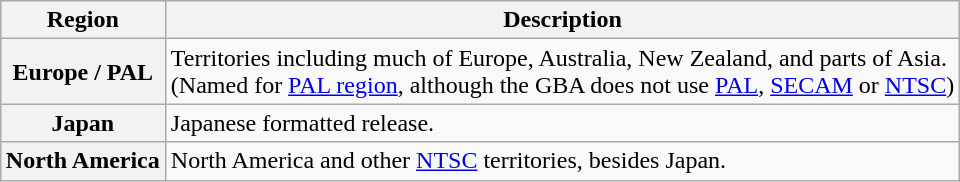<table class="wikitable plainrowheaders" style="margin:1em auto;">
<tr>
<th scope="col">Region</th>
<th scope="col">Description</th>
</tr>
<tr>
<th scope="row">Europe / PAL</th>
<td>Territories including much of Europe, Australia, New Zealand, and parts of Asia.<br>(Named for <a href='#'>PAL region</a>, although the GBA does not use <a href='#'>PAL</a>, <a href='#'>SECAM</a> or <a href='#'>NTSC</a>)</td>
</tr>
<tr>
<th scope="row">Japan</th>
<td>Japanese formatted release.</td>
</tr>
<tr>
<th scope="row">North America</th>
<td>North America and other <a href='#'>NTSC</a> territories, besides Japan.</td>
</tr>
</table>
